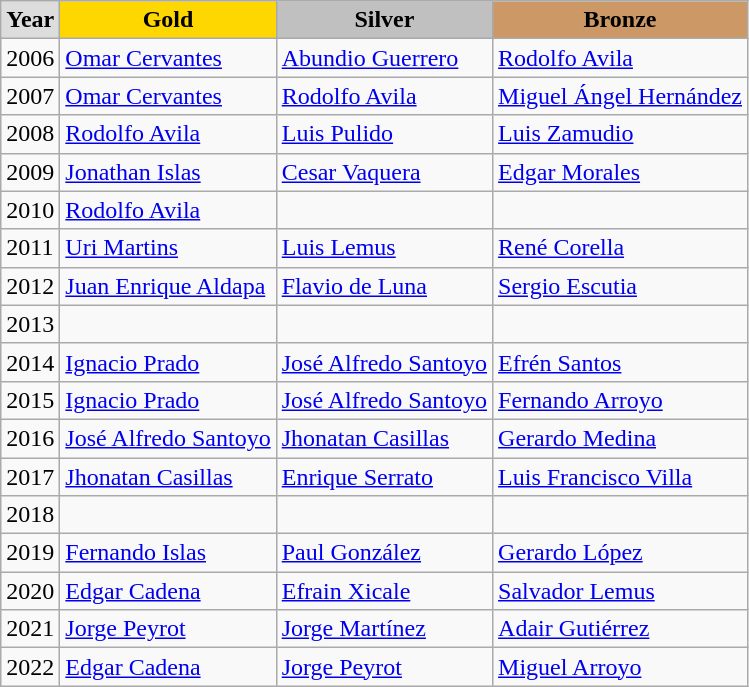<table class="wikitable" style="text-align:left;">
<tr>
<td style="background:#DDDDDD; font-weight:bold; text-align:center;">Year</td>
<td style="background:gold; font-weight:bold; text-align:center;">Gold</td>
<td style="background:silver; font-weight:bold; text-align:center;">Silver</td>
<td style="background:#cc9966; font-weight:bold; text-align:center;">Bronze</td>
</tr>
<tr>
<td>2006</td>
<td><a href='#'>Omar Cervantes</a></td>
<td><a href='#'>Abundio Guerrero</a></td>
<td><a href='#'>Rodolfo Avila</a></td>
</tr>
<tr>
<td>2007</td>
<td><a href='#'>Omar Cervantes</a></td>
<td><a href='#'>Rodolfo Avila</a></td>
<td><a href='#'>Miguel Ángel Hernández</a></td>
</tr>
<tr>
<td>2008</td>
<td><a href='#'>Rodolfo Avila</a></td>
<td><a href='#'>Luis Pulido</a></td>
<td><a href='#'>Luis Zamudio</a></td>
</tr>
<tr>
<td>2009</td>
<td><a href='#'>Jonathan Islas</a></td>
<td><a href='#'>Cesar Vaquera</a></td>
<td><a href='#'>Edgar Morales</a></td>
</tr>
<tr>
<td>2010</td>
<td><a href='#'>Rodolfo Avila</a></td>
<td></td>
<td></td>
</tr>
<tr>
<td>2011</td>
<td><a href='#'>Uri Martins</a></td>
<td><a href='#'>Luis Lemus</a></td>
<td><a href='#'>René Corella</a></td>
</tr>
<tr>
<td>2012</td>
<td><a href='#'>Juan Enrique Aldapa</a></td>
<td><a href='#'>Flavio de Luna</a></td>
<td><a href='#'>Sergio Escutia</a></td>
</tr>
<tr>
<td>2013</td>
<td></td>
<td></td>
<td></td>
</tr>
<tr>
<td>2014</td>
<td><a href='#'>Ignacio Prado</a></td>
<td><a href='#'>José Alfredo Santoyo</a></td>
<td><a href='#'>Efrén Santos</a></td>
</tr>
<tr>
<td>2015</td>
<td><a href='#'>Ignacio Prado</a></td>
<td><a href='#'>José Alfredo Santoyo</a></td>
<td><a href='#'>Fernando Arroyo</a></td>
</tr>
<tr>
<td>2016</td>
<td><a href='#'>José Alfredo Santoyo</a></td>
<td><a href='#'>Jhonatan Casillas</a></td>
<td><a href='#'>Gerardo Medina</a></td>
</tr>
<tr>
<td>2017</td>
<td><a href='#'>Jhonatan Casillas</a></td>
<td><a href='#'>Enrique Serrato</a></td>
<td><a href='#'>Luis Francisco Villa</a></td>
</tr>
<tr>
<td>2018</td>
<td></td>
<td></td>
<td></td>
</tr>
<tr>
<td>2019</td>
<td><a href='#'>Fernando Islas</a></td>
<td><a href='#'>Paul González</a></td>
<td><a href='#'>Gerardo López</a></td>
</tr>
<tr>
<td>2020</td>
<td><a href='#'>Edgar Cadena</a></td>
<td><a href='#'>Efrain Xicale</a></td>
<td><a href='#'>Salvador Lemus</a></td>
</tr>
<tr>
<td>2021</td>
<td><a href='#'>Jorge Peyrot</a></td>
<td><a href='#'>Jorge Martínez</a></td>
<td><a href='#'>Adair Gutiérrez</a></td>
</tr>
<tr>
<td>2022</td>
<td><a href='#'>Edgar Cadena</a></td>
<td><a href='#'>Jorge Peyrot</a></td>
<td><a href='#'>Miguel Arroyo</a></td>
</tr>
</table>
